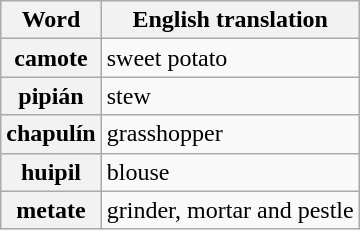<table class="wikitable">
<tr>
<th scope="col">Word</th>
<th scope="col">English translation</th>
</tr>
<tr>
<th scope="row">camote</th>
<td>sweet potato</td>
</tr>
<tr>
<th scope="row">pipián</th>
<td>stew</td>
</tr>
<tr>
<th scope="row">chapulín</th>
<td>grasshopper</td>
</tr>
<tr>
<th scope="row">huipil</th>
<td>blouse</td>
</tr>
<tr>
<th scope="row">metate</th>
<td>grinder, mortar and pestle</td>
</tr>
</table>
